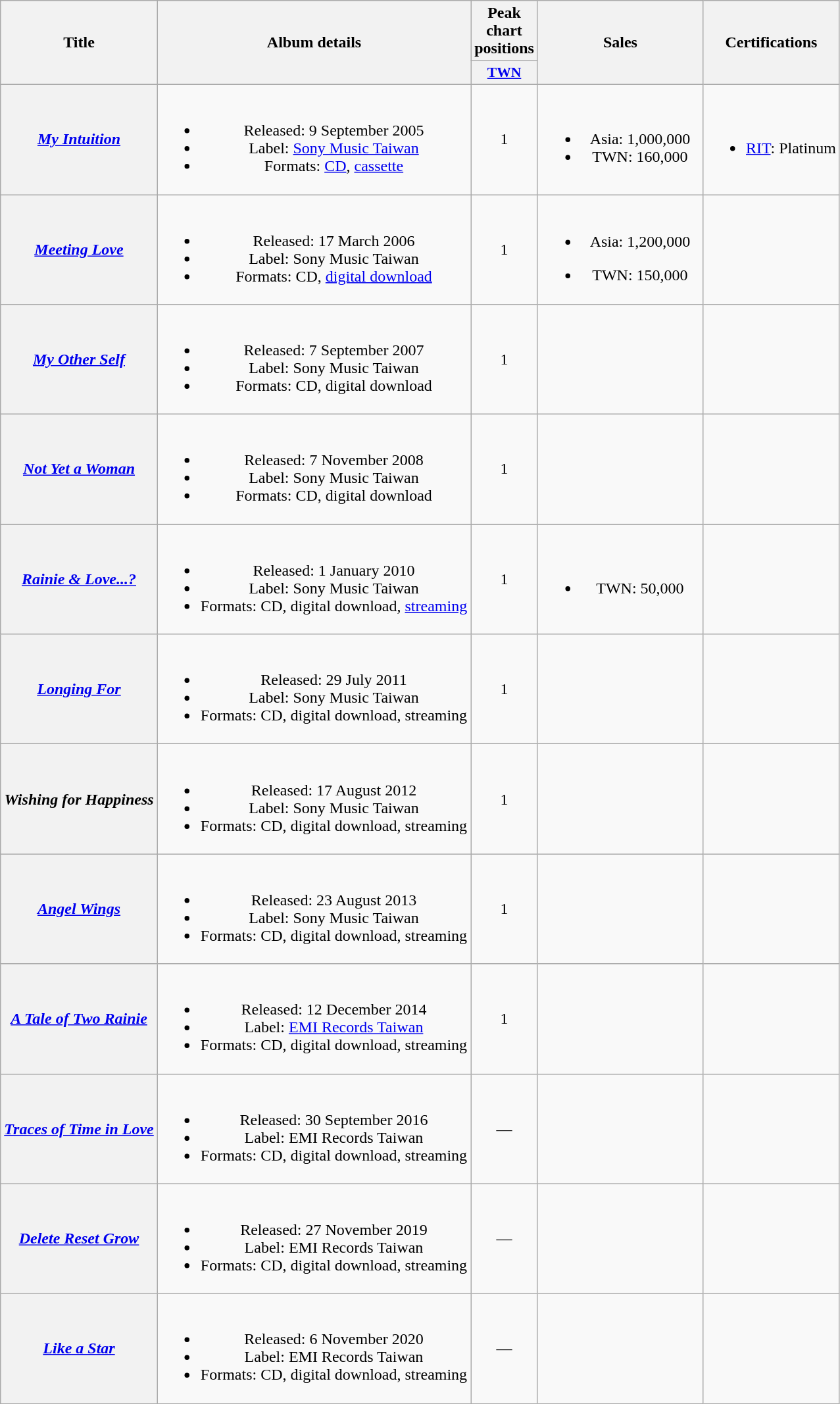<table class="wikitable plainrowheaders" style="text-align:center;">
<tr>
<th rowspan="2">Title</th>
<th rowspan="2">Album details</th>
<th>Peak chart positions</th>
<th rowspan="2" scope="col" style="width:10em;">Sales</th>
<th rowspan="2">Certifications</th>
</tr>
<tr>
<th scope="col" style="width:3em;font-size:90%;"><a href='#'>TWN</a><br></th>
</tr>
<tr>
<th scope="row"><em><a href='#'>My Intuition</a></em></th>
<td><br><ul><li>Released: 9 September 2005</li><li>Label: <a href='#'>Sony Music Taiwan</a></li><li>Formats: <a href='#'>CD</a>, <a href='#'>cassette</a></li></ul></td>
<td>1</td>
<td><br><ul><li>Asia: 1,000,000</li><li>TWN: 160,000</li></ul></td>
<td><br><ul><li><a href='#'>RIT</a>: Platinum</li></ul></td>
</tr>
<tr>
<th scope="row"><em><a href='#'>Meeting Love</a></em></th>
<td><br><ul><li>Released: 17 March 2006</li><li>Label: Sony Music Taiwan</li><li>Formats: CD, <a href='#'>digital download</a></li></ul></td>
<td>1</td>
<td><br><ul><li>Asia: 1,200,000</li></ul><ul><li>TWN: 150,000</li></ul></td>
<td></td>
</tr>
<tr>
<th scope="row"><em><a href='#'>My Other Self</a></em></th>
<td><br><ul><li>Released: 7 September 2007</li><li>Label: Sony Music Taiwan</li><li>Formats: CD, digital download</li></ul></td>
<td>1</td>
<td></td>
<td></td>
</tr>
<tr>
<th scope="row"><em><a href='#'>Not Yet a Woman</a></em></th>
<td><br><ul><li>Released: 7 November 2008</li><li>Label: Sony Music Taiwan</li><li>Formats: CD, digital download</li></ul></td>
<td>1</td>
<td></td>
<td></td>
</tr>
<tr>
<th scope="row"><em><a href='#'>Rainie & Love...?</a></em></th>
<td><br><ul><li>Released: 1 January 2010</li><li>Label: Sony Music Taiwan</li><li>Formats: CD, digital download, <a href='#'>streaming</a></li></ul></td>
<td>1</td>
<td><br><ul><li>TWN: 50,000</li></ul></td>
<td></td>
</tr>
<tr>
<th scope="row"><em><a href='#'>Longing For</a></em></th>
<td><br><ul><li>Released: 29 July 2011</li><li>Label: Sony Music Taiwan</li><li>Formats: CD, digital download, streaming</li></ul></td>
<td>1</td>
<td></td>
<td></td>
</tr>
<tr>
<th scope="row"><em>Wishing for Happiness</em></th>
<td><br><ul><li>Released: 17 August 2012</li><li>Label: Sony Music Taiwan</li><li>Formats: CD, digital download, streaming</li></ul></td>
<td>1</td>
<td></td>
<td></td>
</tr>
<tr>
<th scope="row"><em><a href='#'>Angel Wings</a></em></th>
<td><br><ul><li>Released: 23 August 2013</li><li>Label: Sony Music Taiwan</li><li>Formats: CD, digital download, streaming</li></ul></td>
<td>1</td>
<td></td>
<td></td>
</tr>
<tr>
<th scope="row"><em><a href='#'>A Tale of Two Rainie</a></em></th>
<td><br><ul><li>Released: 12 December 2014</li><li>Label: <a href='#'>EMI Records Taiwan</a></li><li>Formats: CD, digital download, streaming</li></ul></td>
<td>1</td>
<td></td>
<td></td>
</tr>
<tr>
<th scope="row"><em><a href='#'>Traces of Time in Love</a></em></th>
<td><br><ul><li>Released: 30 September 2016</li><li>Label: EMI Records Taiwan</li><li>Formats: CD, digital download, streaming</li></ul></td>
<td>—</td>
<td></td>
<td></td>
</tr>
<tr>
<th scope="row"><em><a href='#'>Delete Reset Grow</a></em></th>
<td><br><ul><li>Released: 27 November 2019</li><li>Label: EMI Records Taiwan</li><li>Formats: CD, digital download, streaming</li></ul></td>
<td>—</td>
<td></td>
<td></td>
</tr>
<tr>
<th scope="row"><em><a href='#'>Like a Star</a></em></th>
<td><br><ul><li>Released: 6 November 2020</li><li>Label: EMI Records Taiwan</li><li>Formats: CD, digital download, streaming</li></ul></td>
<td>—</td>
<td></td>
<td></td>
</tr>
</table>
